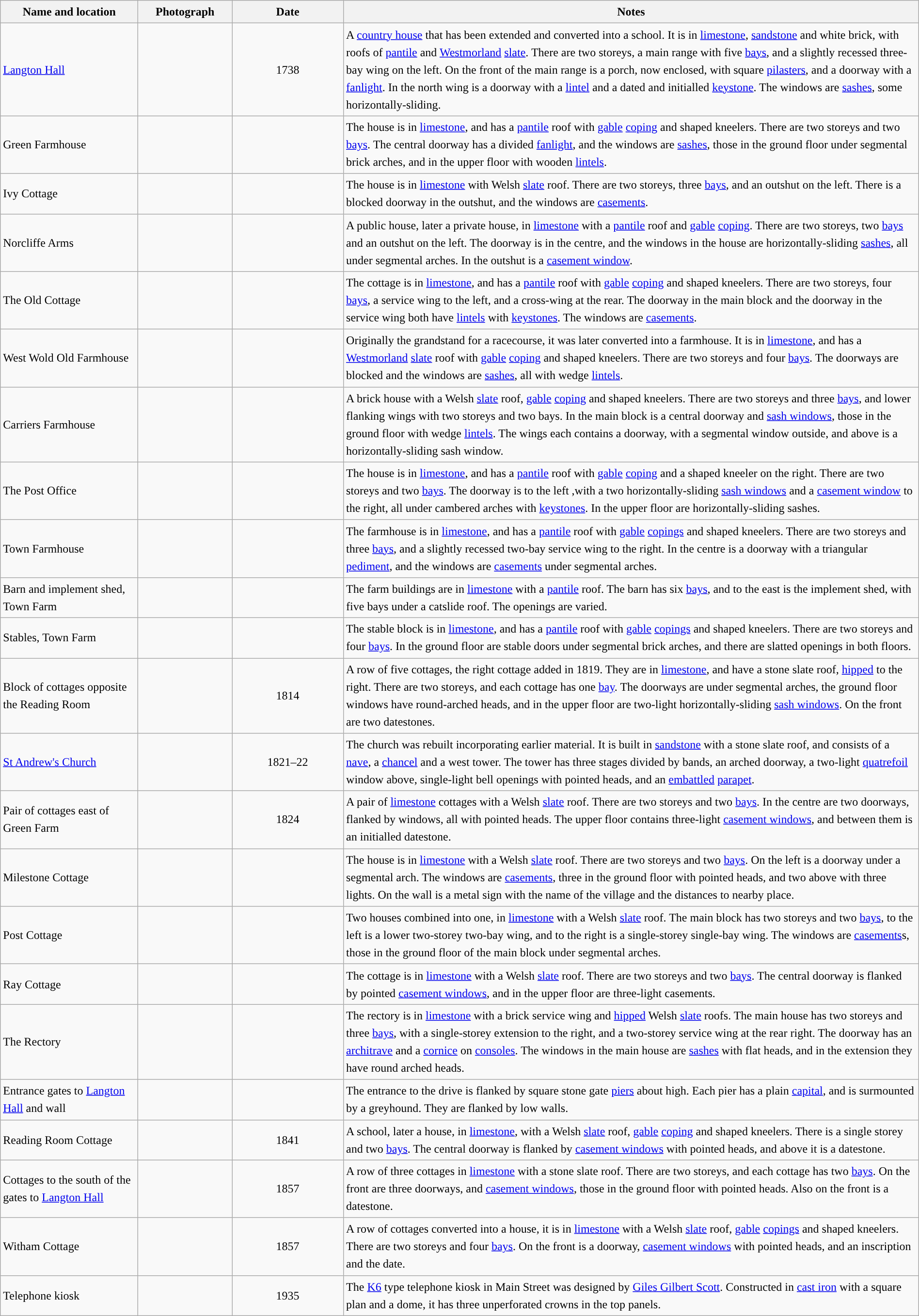<table class="wikitable sortable plainrowheaders" style="width:100%;border:0px;text-align:left;line-height:150%;">
<tr>
<th scope="col"  style="width:150px">Name and location</th>
<th scope="col"  style="width:100px" class="unsortable">Photograph</th>
<th scope="col"  style="width:120px">Date</th>
<th scope="col"  style="width:650px" class="unsortable">Notes</th>
</tr>
<tr>
<td><a href='#'>Langton Hall</a><br><small></small></td>
<td></td>
<td align="center">1738</td>
<td>A <a href='#'>country house</a> that has been extended and converted into a school. It is in <a href='#'>limestone</a>, <a href='#'>sandstone</a> and white brick, with roofs of <a href='#'>pantile</a> and <a href='#'>Westmorland</a> <a href='#'>slate</a>. There are two storeys, a main range with five <a href='#'>bays</a>, and a slightly recessed three-bay wing on the left. On the front of the main range is a porch, now enclosed, with square <a href='#'>pilasters</a>, and a doorway with a <a href='#'>fanlight</a>. In the north wing is a doorway with a <a href='#'>lintel</a> and a dated and initialled <a href='#'>keystone</a>. The windows are <a href='#'>sashes</a>, some horizontally-sliding.</td>
</tr>
<tr>
<td>Green Farmhouse<br><small></small></td>
<td></td>
<td align="center"></td>
<td>The house is in <a href='#'>limestone</a>, and has a <a href='#'>pantile</a> roof with <a href='#'>gable</a> <a href='#'>coping</a> and shaped kneelers.  There are two storeys and two <a href='#'>bays</a>. The central doorway has a divided <a href='#'>fanlight</a>, and the windows are <a href='#'>sashes</a>, those in the ground floor under segmental brick arches, and in the upper floor with wooden <a href='#'>lintels</a>.</td>
</tr>
<tr>
<td>Ivy Cottage<br><small></small></td>
<td></td>
<td align="center"></td>
<td>The house is in <a href='#'>limestone</a> with  Welsh <a href='#'>slate</a> roof. There are two storeys, three <a href='#'>bays</a>, and an outshut on the left. There is a blocked doorway in the outshut, and the windows are <a href='#'>casements</a>.</td>
</tr>
<tr>
<td>Norcliffe Arms<br><small></small></td>
<td></td>
<td align="center"></td>
<td>A public house, later a private house, in <a href='#'>limestone</a> with a <a href='#'>pantile</a> roof and <a href='#'>gable</a> <a href='#'>coping</a>. There are two storeys, two <a href='#'>bays</a> and an outshut on the left. The doorway is in the centre, and the windows in the house are horizontally-sliding <a href='#'>sashes</a>, all under segmental arches. In the outshut is a <a href='#'>casement window</a>.</td>
</tr>
<tr>
<td>The Old Cottage<br><small></small></td>
<td></td>
<td align="center"></td>
<td>The cottage is in <a href='#'>limestone</a>, and has a <a href='#'>pantile</a> roof with <a href='#'>gable</a> <a href='#'>coping</a> and shaped kneelers. There are two storeys, four <a href='#'>bays</a>, a service wing to the left, and a cross-wing at the rear. The doorway in the main block and the doorway in the service wing both have <a href='#'>lintels</a> with <a href='#'>keystones</a>. The windows are <a href='#'>casements</a>.</td>
</tr>
<tr>
<td>West Wold Old Farmhouse<br><small></small></td>
<td></td>
<td align="center"></td>
<td>Originally the grandstand for a racecourse, it was later converted into a farmhouse. It is in <a href='#'>limestone</a>, and has a <a href='#'>Westmorland</a> <a href='#'>slate</a> roof with <a href='#'>gable</a> <a href='#'>coping</a> and shaped kneelers. There are two storeys and four <a href='#'>bays</a>. The doorways are blocked and the windows are <a href='#'>sashes</a>, all with wedge <a href='#'>lintels</a>.</td>
</tr>
<tr>
<td>Carriers Farmhouse<br><small></small></td>
<td></td>
<td align="center"></td>
<td>A brick house with a Welsh <a href='#'>slate</a> roof, <a href='#'>gable</a> <a href='#'>coping</a> and shaped kneelers.  There are two storeys and three <a href='#'>bays</a>, and lower flanking wings with two storeys and two bays. In the main block is a central doorway and <a href='#'>sash windows</a>, those in the ground floor with wedge <a href='#'>lintels</a>. The wings each contains a doorway, with a segmental window outside, and above is a horizontally-sliding sash window.</td>
</tr>
<tr>
<td>The Post Office<br><small></small></td>
<td></td>
<td align="center"></td>
<td>The house is in <a href='#'>limestone</a>, and has a <a href='#'>pantile</a> roof with <a href='#'>gable</a> <a href='#'>coping</a> and a shaped kneeler on the right. There are two storeys and two <a href='#'>bays</a>. The doorway is to the left ,with a two horizontally-sliding <a href='#'>sash windows</a> and a <a href='#'>casement window</a> to the right, all under cambered arches with <a href='#'>keystones</a>. In the upper floor are horizontally-sliding sashes.</td>
</tr>
<tr>
<td>Town Farmhouse<br><small></small></td>
<td></td>
<td align="center"></td>
<td>The farmhouse is in <a href='#'>limestone</a>, and has a <a href='#'>pantile</a> roof with <a href='#'>gable</a> <a href='#'>copings</a> and shaped kneelers. There are two storeys and three <a href='#'>bays</a>, and a slightly recessed two-bay service wing to the right. In the centre is a doorway with a triangular <a href='#'>pediment</a>, and the windows are <a href='#'>casements</a> under segmental arches.</td>
</tr>
<tr>
<td>Barn and implement shed, Town Farm<br><small></small></td>
<td></td>
<td align="center"></td>
<td>The farm buildings are in <a href='#'>limestone</a> with a <a href='#'>pantile</a> roof. The barn has six <a href='#'>bays</a>, and to the east is the implement shed, with five bays under a catslide roof.  The openings are varied.</td>
</tr>
<tr>
<td>Stables, Town Farm<br><small></small></td>
<td></td>
<td align="center"></td>
<td>The stable block is in <a href='#'>limestone</a>, and has a <a href='#'>pantile</a> roof with <a href='#'>gable</a> <a href='#'>copings</a> and shaped kneelers. There are two storeys and four <a href='#'>bays</a>. In the ground floor are stable doors under segmental brick arches, and there are slatted openings in both floors.</td>
</tr>
<tr>
<td>Block of cottages opposite the Reading Room<br><small></small></td>
<td></td>
<td align="center">1814</td>
<td>A row of five cottages, the right cottage added in 1819. They are in <a href='#'>limestone</a>, and have a stone slate roof, <a href='#'>hipped</a> to the right. There are two storeys, and each cottage has one <a href='#'>bay</a>. The doorways are under segmental arches, the ground floor windows have round-arched heads, and in the upper floor are two-light horizontally-sliding <a href='#'>sash windows</a>.  On the front are two datestones.</td>
</tr>
<tr>
<td><a href='#'>St Andrew's Church</a><br><small></small></td>
<td></td>
<td align="center">1821–22</td>
<td>The church was rebuilt incorporating earlier material. It is built in <a href='#'>sandstone</a> with a stone slate roof, and consists of a <a href='#'>nave</a>, a <a href='#'>chancel</a> and a west tower. The tower has three stages divided by bands, an arched doorway, a two-light <a href='#'>quatrefoil</a> window above, single-light bell openings with pointed heads, and an <a href='#'>embattled</a> <a href='#'>parapet</a>.</td>
</tr>
<tr>
<td>Pair of cottages east of Green Farm<br><small></small></td>
<td></td>
<td align="center">1824</td>
<td>A pair of <a href='#'>limestone</a> cottages with a Welsh <a href='#'>slate</a> roof. There are two storeys and two <a href='#'>bays</a>. In the centre are two doorways, flanked by windows, all with pointed heads. The upper floor contains three-light <a href='#'>casement windows</a>, and between them is an initialled datestone.</td>
</tr>
<tr>
<td>Milestone Cottage<br><small></small></td>
<td></td>
<td align="center"></td>
<td>The house is in <a href='#'>limestone</a> with a Welsh <a href='#'>slate</a> roof. There are two storeys and two <a href='#'>bays</a>. On the left is a doorway under a segmental arch. The windows are <a href='#'>casements</a>, three in the ground floor with pointed heads, and two above with three lights. On the wall is a metal sign with the name of the village and the distances to nearby place.</td>
</tr>
<tr>
<td>Post Cottage<br><small></small></td>
<td></td>
<td align="center"></td>
<td>Two houses combined into one, in <a href='#'>limestone</a> with a Welsh <a href='#'>slate</a> roof. The main block has two storeys and two <a href='#'>bays</a>, to the left is a lower two-storey two-bay wing, and to the right is a single-storey single-bay wing. The windows are <a href='#'>casements</a>s, those in the ground floor of the main block under segmental arches.</td>
</tr>
<tr>
<td>Ray Cottage<br><small></small></td>
<td></td>
<td align="center"></td>
<td>The cottage is in <a href='#'>limestone</a> with a Welsh <a href='#'>slate</a> roof. There are two storeys and two <a href='#'>bays</a>. The central doorway is flanked by pointed <a href='#'>casement windows</a>, and in the upper floor are three-light casements.</td>
</tr>
<tr>
<td>The Rectory<br><small></small></td>
<td></td>
<td align="center"></td>
<td>The rectory is in <a href='#'>limestone</a> with a brick service wing and <a href='#'>hipped</a> Welsh <a href='#'>slate</a> roofs. The main house has two storeys and three <a href='#'>bays</a>, with a single-storey extension to the right, and a two-storey service wing at the rear right. The doorway has an <a href='#'>architrave</a> and a <a href='#'>cornice</a> on <a href='#'>consoles</a>. The windows in the main house are <a href='#'>sashes</a> with flat heads, and in the extension they have round arched heads.</td>
</tr>
<tr>
<td>Entrance gates to <a href='#'>Langton Hall</a> and wall<br><small></small></td>
<td></td>
<td align="center"></td>
<td>The entrance to the drive is flanked by square stone gate <a href='#'>piers</a> about  high. Each pier has a plain <a href='#'>capital</a>, and is surmounted by a greyhound. They are flanked by low walls.</td>
</tr>
<tr>
<td>Reading Room Cottage<br><small></small></td>
<td></td>
<td align="center">1841</td>
<td>A school, later a house, in <a href='#'>limestone</a>, with a Welsh <a href='#'>slate</a> roof, <a href='#'>gable</a> <a href='#'>coping</a> and shaped kneelers. There is a single storey and two <a href='#'>bays</a>. The central doorway is flanked by <a href='#'>casement windows</a> with pointed heads, and above it is a datestone.</td>
</tr>
<tr>
<td>Cottages to the south of the gates to <a href='#'>Langton Hall</a><br><small></small></td>
<td></td>
<td align="center">1857</td>
<td>A row of three cottages in <a href='#'>limestone</a> with a stone slate roof. There are two storeys, and each cottage has two <a href='#'>bays</a>. On the front are three doorways, and <a href='#'>casement windows</a>, those in the ground floor with pointed heads. Also on the front is a datestone.</td>
</tr>
<tr>
<td>Witham Cottage<br><small></small></td>
<td></td>
<td align="center">1857</td>
<td>A row of cottages converted into a house, it is in <a href='#'>limestone</a> with a Welsh <a href='#'>slate</a> roof, <a href='#'>gable</a> <a href='#'>copings</a> and shaped kneelers. There are two storeys and four <a href='#'>bays</a>. On the front is a doorway, <a href='#'>casement windows</a> with pointed heads, and an inscription and the date.</td>
</tr>
<tr>
<td>Telephone kiosk<br><small></small></td>
<td></td>
<td align="center">1935</td>
<td>The <a href='#'>K6</a> type telephone kiosk in Main Street was designed by <a href='#'>Giles Gilbert Scott</a>. Constructed in <a href='#'>cast iron</a> with a square plan and a dome, it has three unperforated crowns in the top panels.</td>
</tr>
</table>
